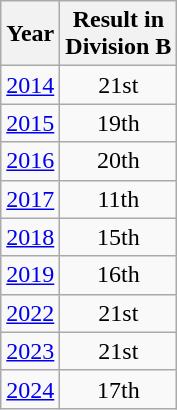<table class="wikitable" style="text-align:center">
<tr>
<th>Year</th>
<th>Result in<br>Division B</th>
</tr>
<tr>
<td><a href='#'>2014</a></td>
<td>21st</td>
</tr>
<tr>
<td><a href='#'>2015</a></td>
<td>19th</td>
</tr>
<tr>
<td><a href='#'>2016</a></td>
<td>20th</td>
</tr>
<tr>
<td><a href='#'>2017</a></td>
<td>11th</td>
</tr>
<tr>
<td><a href='#'>2018</a></td>
<td>15th</td>
</tr>
<tr>
<td><a href='#'>2019</a></td>
<td>16th</td>
</tr>
<tr>
<td><a href='#'>2022</a></td>
<td>21st</td>
</tr>
<tr>
<td><a href='#'>2023</a></td>
<td>21st</td>
</tr>
<tr>
<td><a href='#'>2024</a></td>
<td>17th</td>
</tr>
</table>
